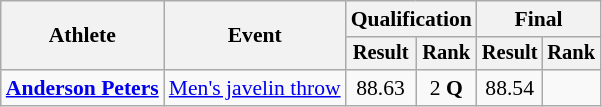<table class=wikitable style="font-size:90%">
<tr>
<th rowspan="2">Athlete</th>
<th rowspan="2">Event</th>
<th colspan="2">Qualification</th>
<th colspan="2">Final</th>
</tr>
<tr style="font-size:95%">
<th>Result</th>
<th>Rank</th>
<th>Result</th>
<th>Rank</th>
</tr>
<tr align=center>
<td align=left><strong><a href='#'>Anderson Peters</a></strong></td>
<td align=left><a href='#'>Men's javelin throw</a></td>
<td>88.63</td>
<td>2 <strong>Q</strong></td>
<td>88.54</td>
<td></td>
</tr>
</table>
